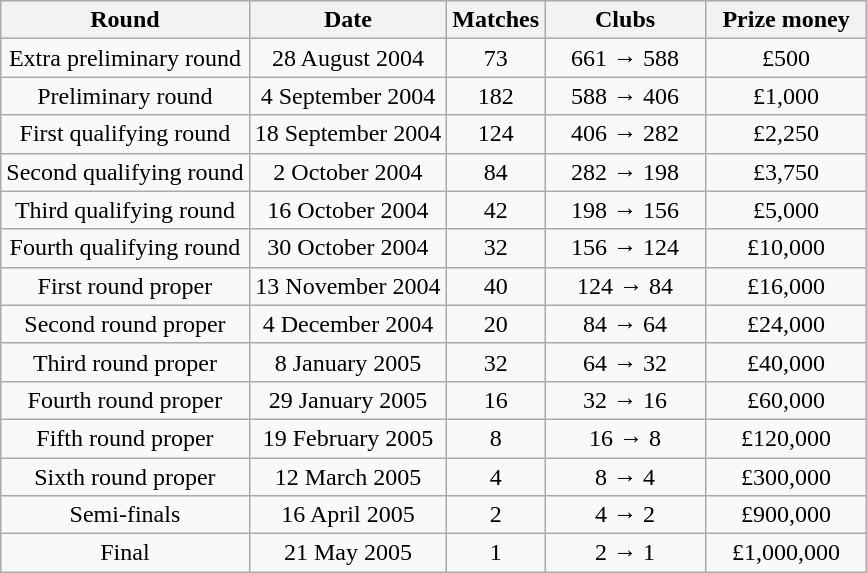<table class="wikitable">
<tr>
<th>Round</th>
<th>Date</th>
<th>Matches</th>
<th width=100>Clubs</th>
<th width=100>Prize money</th>
</tr>
<tr align=center>
<td>Extra preliminary round</td>
<td>28 August 2004</td>
<td>73</td>
<td>661 → 588</td>
<td>£500</td>
</tr>
<tr align=center>
<td>Preliminary round</td>
<td>4 September 2004</td>
<td>182</td>
<td>588 → 406</td>
<td>£1,000</td>
</tr>
<tr align=center>
<td>First qualifying round</td>
<td>18 September 2004</td>
<td>124</td>
<td>406 → 282</td>
<td>£2,250</td>
</tr>
<tr align=center>
<td>Second qualifying round</td>
<td>2 October 2004</td>
<td>84</td>
<td>282 → 198</td>
<td>£3,750</td>
</tr>
<tr align=center>
<td>Third qualifying round</td>
<td>16 October 2004</td>
<td>42</td>
<td>198 → 156</td>
<td>£5,000</td>
</tr>
<tr align=center>
<td>Fourth qualifying round</td>
<td>30 October 2004</td>
<td>32</td>
<td>156 → 124</td>
<td>£10,000</td>
</tr>
<tr align=center>
<td>First round proper</td>
<td>13 November 2004</td>
<td>40</td>
<td>124 → 84</td>
<td>£16,000</td>
</tr>
<tr align=center>
<td>Second round proper</td>
<td>4 December 2004</td>
<td>20</td>
<td>84 → 64</td>
<td>£24,000</td>
</tr>
<tr align=center>
<td>Third round proper</td>
<td>8 January 2005</td>
<td>32</td>
<td>64 → 32</td>
<td>£40,000</td>
</tr>
<tr align=center>
<td>Fourth round proper</td>
<td>29 January 2005</td>
<td>16</td>
<td>32 → 16</td>
<td>£60,000</td>
</tr>
<tr align=center>
<td>Fifth round proper</td>
<td>19 February 2005</td>
<td>8</td>
<td>16 → 8</td>
<td>£120,000</td>
</tr>
<tr align=center>
<td>Sixth round proper</td>
<td>12 March 2005</td>
<td>4</td>
<td>8 → 4</td>
<td>£300,000</td>
</tr>
<tr align=center>
<td>Semi-finals</td>
<td>16 April 2005</td>
<td>2</td>
<td>4 → 2</td>
<td>£900,000</td>
</tr>
<tr align=center>
<td>Final</td>
<td>21 May 2005</td>
<td>1</td>
<td>2 → 1</td>
<td>£1,000,000</td>
</tr>
</table>
